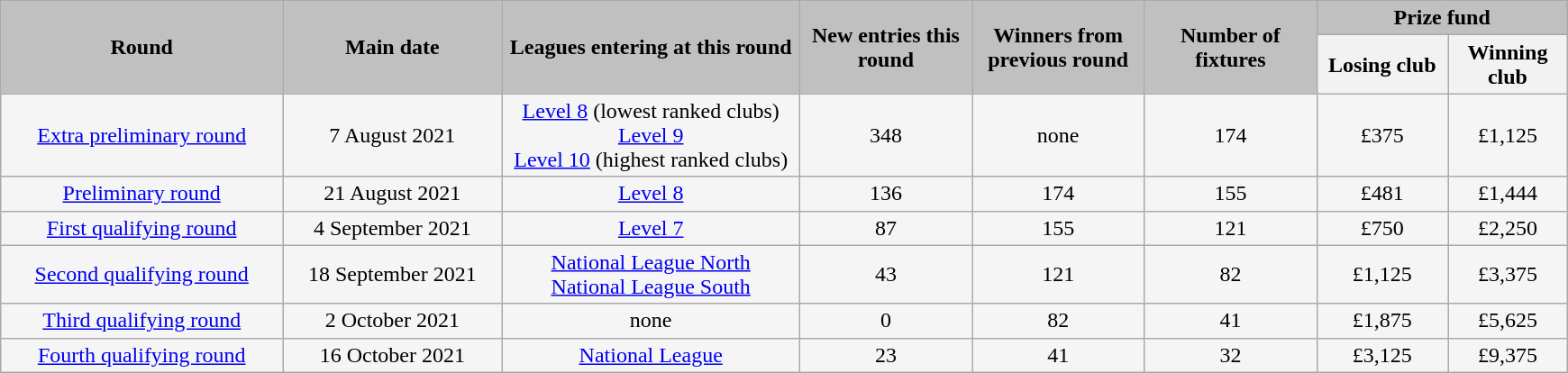<table class="wikitable" style="width: 1160px; background:WhiteSmoke; text-align:center">
<tr>
<td scope="col" rowspan="2" style="width: 18.00%; background:silver;"><strong>Round</strong></td>
<td scope="col" rowspan="2" style="width: 14.00%; background:silver;"><strong>Main date</strong></td>
<td scope="col" rowspan="2" style="width: 19.00%; background:silver;"><strong>Leagues entering at this round</strong></td>
<td scope="col" rowspan="2" style="width: 11.00%; background:silver;"><strong>New entries this round</strong></td>
<td scope="col" rowspan="2" style="width: 11.00%; background:silver;"><strong>Winners from previous round</strong></td>
<td scope="col" rowspan="2" style="width: 11.00%; background:silver;"><strong>Number of fixtures</strong></td>
<th scope="col" colspan="2" style="width: 18.00%; background:silver;"><strong>Prize fund</strong></th>
</tr>
<tr>
<th scope="col" background:silver;">Losing club</th>
<th scope="col" background:silver;">Winning club</th>
</tr>
<tr>
<td><a href='#'>Extra preliminary round</a></td>
<td>7 August 2021</td>
<td><a href='#'>Level 8</a> (lowest ranked clubs)<br><a href='#'>Level 9</a><br><a href='#'>Level 10</a> (highest ranked clubs)</td>
<td>348</td>
<td>none</td>
<td>174</td>
<td>£375</td>
<td>£1,125</td>
</tr>
<tr>
<td><a href='#'>Preliminary round</a></td>
<td>21 August 2021</td>
<td><a href='#'>Level 8</a></td>
<td>136</td>
<td>174</td>
<td>155</td>
<td>£481</td>
<td>£1,444</td>
</tr>
<tr>
<td><a href='#'>First qualifying round</a></td>
<td>4 September 2021</td>
<td><a href='#'>Level 7</a></td>
<td>87</td>
<td>155</td>
<td>121</td>
<td>£750</td>
<td>£2,250</td>
</tr>
<tr>
<td><a href='#'>Second qualifying round</a></td>
<td>18 September 2021</td>
<td><a href='#'>National League North<br>National League South</a></td>
<td>43</td>
<td>121</td>
<td>82</td>
<td>£1,125</td>
<td>£3,375</td>
</tr>
<tr>
<td><a href='#'>Third qualifying round</a></td>
<td>2 October 2021</td>
<td>none</td>
<td>0</td>
<td>82</td>
<td>41</td>
<td>£1,875</td>
<td>£5,625</td>
</tr>
<tr>
<td><a href='#'>Fourth qualifying round</a></td>
<td>16 October 2021</td>
<td><a href='#'>National League</a></td>
<td>23</td>
<td>41</td>
<td>32</td>
<td>£3,125</td>
<td>£9,375</td>
</tr>
</table>
